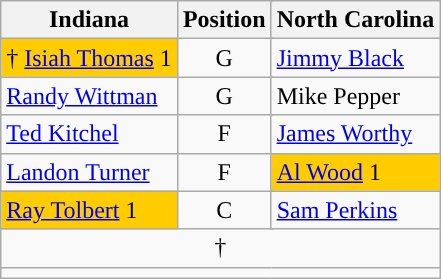<table class="wikitable">
<tr>
<th>Indiana</th>
<th colspan="2">Position</th>
<th>North Carolina</th>
</tr>
<tr>
<td style="background:#ffcc00">† <a href='#'>Isiah Thomas</a> 1</td>
<td colspan=2 style="text-align:center">G</td>
<td><a href='#'>Jimmy Black</a></td>
</tr>
<tr>
<td><a href='#'>Randy Wittman</a></td>
<td colspan=2 style="text-align:center">G</td>
<td>Mike Pepper</td>
</tr>
<tr>
<td><a href='#'>Ted Kitchel</a></td>
<td colspan=2 style="text-align:center">F</td>
<td><a href='#'>James Worthy</a></td>
</tr>
<tr>
<td><a href='#'>Landon Turner</a></td>
<td colspan=2 style="text-align:center">F</td>
<td style="background:#ffcc00"><a href='#'>Al Wood</a> 1</td>
</tr>
<tr>
<td style="background:#ffcc00"><a href='#'>Ray Tolbert</a> 1</td>
<td colspan=2 style="text-align:center">C</td>
<td><a href='#'>Sam Perkins</a></td>
</tr>
<tr>
<td colspan="5" align=center>† </td>
</tr>
<tr>
<td colspan="5" align=center></td>
</tr>
</table>
